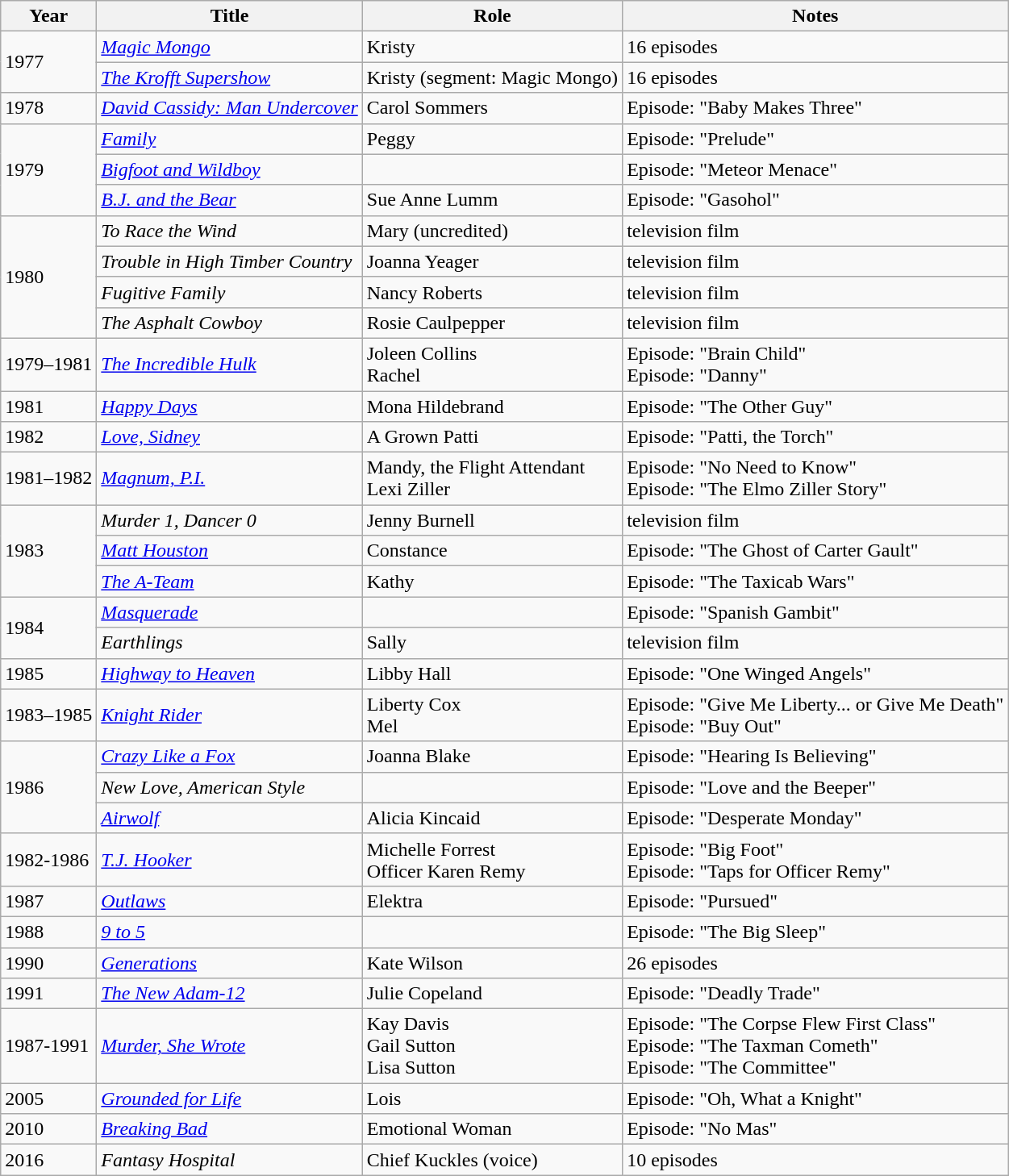<table class="wikitable sortable">
<tr>
<th>Year</th>
<th>Title</th>
<th>Role</th>
<th class="wikitable unsortable">Notes</th>
</tr>
<tr>
<td rowspan="2">1977</td>
<td><em><a href='#'>Magic Mongo</a></em></td>
<td>Kristy</td>
<td>16 episodes</td>
</tr>
<tr>
<td><em><a href='#'>The Krofft Supershow</a></em></td>
<td>Kristy (segment: Magic Mongo)</td>
<td>16 episodes</td>
</tr>
<tr>
<td>1978</td>
<td><em><a href='#'>David Cassidy: Man Undercover</a></em></td>
<td>Carol Sommers</td>
<td>Episode: "Baby Makes Three"</td>
</tr>
<tr>
<td rowspan="3">1979</td>
<td><em><a href='#'>Family</a></em></td>
<td>Peggy</td>
<td>Episode: "Prelude"</td>
</tr>
<tr>
<td><em><a href='#'>Bigfoot and Wildboy</a></em></td>
<td></td>
<td>Episode: "Meteor Menace"</td>
</tr>
<tr>
<td><em><a href='#'>B.J. and the Bear</a></em></td>
<td>Sue Anne Lumm</td>
<td>Episode: "Gasohol"</td>
</tr>
<tr>
<td rowspan="4">1980</td>
<td><em>To Race the Wind</em></td>
<td>Mary (uncredited)</td>
<td>television film</td>
</tr>
<tr>
<td><em>Trouble in High Timber Country</em></td>
<td>Joanna Yeager</td>
<td>television film</td>
</tr>
<tr>
<td><em>Fugitive Family</em></td>
<td>Nancy Roberts</td>
<td>television film</td>
</tr>
<tr>
<td><em>The Asphalt Cowboy</em></td>
<td>Rosie Caulpepper</td>
<td>television film</td>
</tr>
<tr>
<td>1979–1981</td>
<td><em><a href='#'>The Incredible Hulk</a></em></td>
<td>Joleen Collins<br>Rachel</td>
<td>Episode: "Brain Child"<br>Episode: "Danny"</td>
</tr>
<tr>
<td>1981</td>
<td><em><a href='#'>Happy Days</a></em></td>
<td>Mona Hildebrand</td>
<td>Episode: "The Other Guy"</td>
</tr>
<tr>
<td>1982</td>
<td><em><a href='#'>Love, Sidney</a></em></td>
<td>A Grown Patti</td>
<td>Episode: "Patti, the Torch"</td>
</tr>
<tr>
<td>1981–1982</td>
<td><em><a href='#'>Magnum, P.I.</a></em></td>
<td>Mandy, the Flight Attendant<br>Lexi Ziller</td>
<td>Episode: "No Need to Know"<br>Episode: "The Elmo Ziller Story"</td>
</tr>
<tr>
<td rowspan="3">1983</td>
<td><em>Murder 1, Dancer 0</em></td>
<td>Jenny Burnell</td>
<td>television film</td>
</tr>
<tr>
<td><em><a href='#'>Matt Houston</a></em></td>
<td>Constance</td>
<td>Episode: "The Ghost of Carter Gault"</td>
</tr>
<tr>
<td><em><a href='#'>The A-Team</a></em></td>
<td>Kathy</td>
<td>Episode: "The Taxicab Wars"</td>
</tr>
<tr>
<td rowspan="2">1984</td>
<td><em><a href='#'>Masquerade</a></em></td>
<td></td>
<td>Episode: "Spanish Gambit"</td>
</tr>
<tr>
<td><em>Earthlings</em></td>
<td>Sally</td>
<td>television film</td>
</tr>
<tr>
<td>1985</td>
<td><em><a href='#'>Highway to Heaven</a></em></td>
<td>Libby Hall</td>
<td>Episode: "One Winged Angels"</td>
</tr>
<tr>
<td>1983–1985</td>
<td><em><a href='#'>Knight Rider</a></em></td>
<td>Liberty Cox<br>Mel</td>
<td>Episode: "Give Me Liberty... or Give Me Death"<br>Episode: "Buy Out"</td>
</tr>
<tr>
<td rowspan="3">1986</td>
<td><em><a href='#'>Crazy Like a Fox</a></em></td>
<td>Joanna Blake</td>
<td>Episode: "Hearing Is Believing"</td>
</tr>
<tr>
<td><em>New Love, American Style</em></td>
<td></td>
<td>Episode: "Love and the Beeper"</td>
</tr>
<tr>
<td><em><a href='#'>Airwolf</a></em></td>
<td>Alicia Kincaid</td>
<td>Episode: "Desperate Monday"</td>
</tr>
<tr>
<td>1982-1986</td>
<td><em><a href='#'>T.J. Hooker</a></em></td>
<td>Michelle Forrest<br>Officer Karen Remy</td>
<td>Episode: "Big Foot"<br>Episode: "Taps for Officer Remy"</td>
</tr>
<tr>
<td>1987</td>
<td><em><a href='#'>Outlaws</a></em></td>
<td>Elektra</td>
<td>Episode: "Pursued"</td>
</tr>
<tr>
<td>1988</td>
<td><em><a href='#'>9 to 5</a></em></td>
<td></td>
<td>Episode: "The Big Sleep"</td>
</tr>
<tr>
<td>1990</td>
<td><em><a href='#'>Generations</a></em></td>
<td>Kate Wilson</td>
<td>26 episodes</td>
</tr>
<tr>
<td>1991</td>
<td><em><a href='#'>The New Adam-12</a></em></td>
<td>Julie Copeland</td>
<td>Episode: "Deadly Trade"</td>
</tr>
<tr>
<td>1987-1991</td>
<td><em><a href='#'>Murder, She Wrote</a></em></td>
<td>Kay Davis<br>Gail Sutton<br>Lisa Sutton</td>
<td>Episode: "The Corpse Flew First Class"<br>Episode: "The Taxman Cometh"<br>Episode: "The Committee"</td>
</tr>
<tr>
<td>2005</td>
<td><em><a href='#'>Grounded for Life</a></em></td>
<td>Lois</td>
<td>Episode: "Oh, What a Knight"</td>
</tr>
<tr>
<td>2010</td>
<td><em><a href='#'>Breaking Bad</a></em></td>
<td>Emotional Woman</td>
<td>Episode: "No Mas"</td>
</tr>
<tr>
<td>2016</td>
<td><em>Fantasy Hospital</em></td>
<td>Chief Kuckles (voice)</td>
<td>10 episodes</td>
</tr>
</table>
